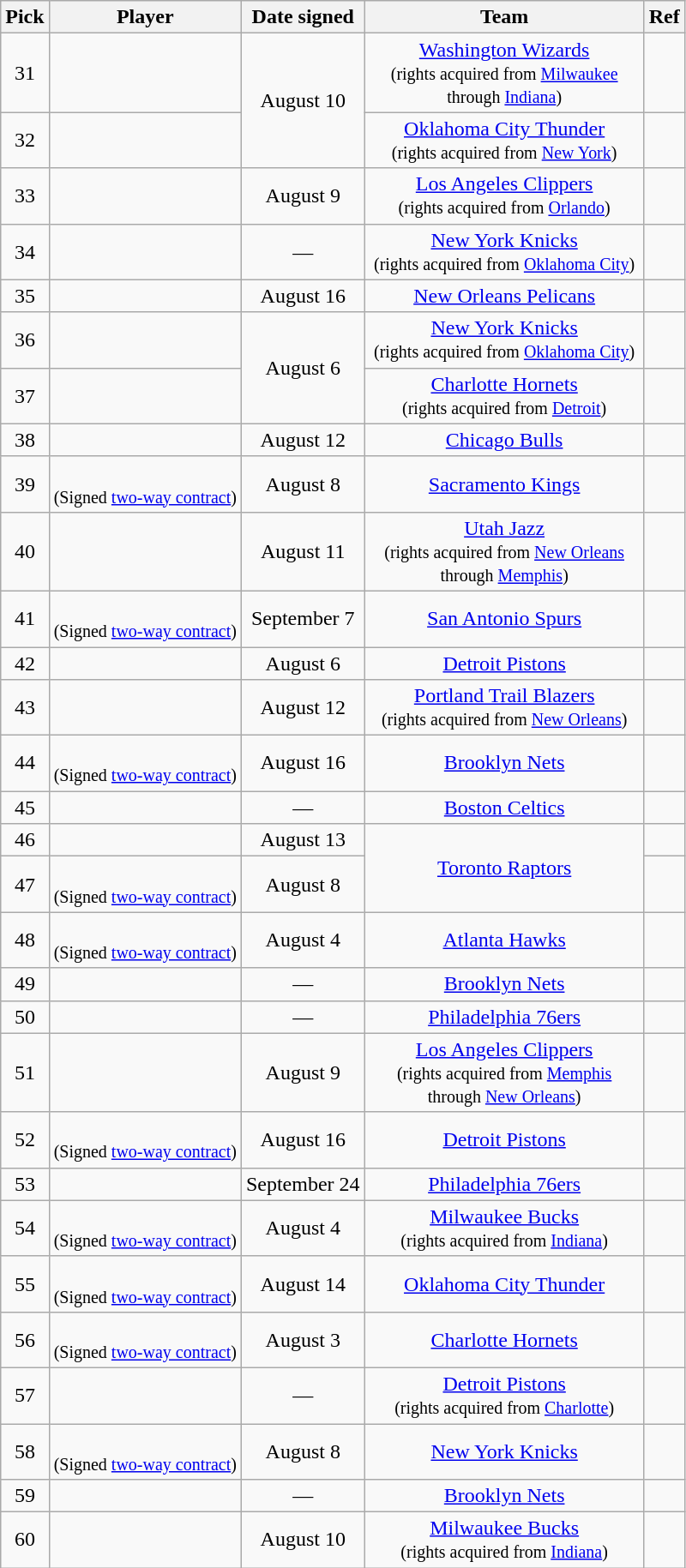<table class="sortable wikitable sticky-header sort-under col2left" style="text-align: center">
<tr>
<th>Pick</th>
<th>Player</th>
<th>Date signed</th>
<th style="width:210px">Team</th>
<th class="unsortable">Ref</th>
</tr>
<tr>
<td>31</td>
<td></td>
<td rowspan=2>August 10</td>
<td><a href='#'>Washington Wizards</a><br><small>(rights acquired from <a href='#'>Milwaukee</a> through <a href='#'>Indiana</a>)</small></td>
<td></td>
</tr>
<tr>
<td>32</td>
<td></td>
<td><a href='#'>Oklahoma City Thunder</a><br><small>(rights acquired from <a href='#'>New York</a>)</small></td>
<td></td>
</tr>
<tr>
<td>33</td>
<td></td>
<td>August 9</td>
<td><a href='#'>Los Angeles Clippers</a><br><small>(rights acquired from <a href='#'>Orlando</a>)</small></td>
<td></td>
</tr>
<tr>
<td>34</td>
<td></td>
<td>—</td>
<td><a href='#'>New York Knicks</a><br><small>(rights acquired from <a href='#'>Oklahoma City</a>)</small></td>
<td></td>
</tr>
<tr>
<td>35</td>
<td></td>
<td>August 16</td>
<td><a href='#'>New Orleans Pelicans</a></td>
<td></td>
</tr>
<tr>
<td>36</td>
<td></td>
<td rowspan=2>August 6</td>
<td><a href='#'>New York Knicks</a><br><small>(rights acquired from <a href='#'>Oklahoma City</a>)</small></td>
<td></td>
</tr>
<tr>
<td>37</td>
<td></td>
<td><a href='#'>Charlotte Hornets</a><br><small>(rights acquired from <a href='#'>Detroit</a>)</small></td>
<td></td>
</tr>
<tr>
<td>38</td>
<td></td>
<td>August 12</td>
<td><a href='#'>Chicago Bulls</a></td>
<td></td>
</tr>
<tr>
<td>39</td>
<td><br><small>(Signed <a href='#'>two-way contract</a>)</small></td>
<td>August 8</td>
<td><a href='#'>Sacramento Kings</a></td>
<td></td>
</tr>
<tr>
<td>40</td>
<td></td>
<td>August 11</td>
<td><a href='#'>Utah Jazz</a><br><small>(rights acquired from <a href='#'>New Orleans</a> through <a href='#'>Memphis</a>)</small></td>
<td></td>
</tr>
<tr>
<td>41</td>
<td><br><small>(Signed <a href='#'>two-way contract</a>)</small></td>
<td>September 7</td>
<td><a href='#'>San Antonio Spurs</a></td>
<td></td>
</tr>
<tr>
<td>42</td>
<td></td>
<td>August 6</td>
<td><a href='#'>Detroit Pistons</a></td>
<td></td>
</tr>
<tr>
<td>43</td>
<td></td>
<td>August 12</td>
<td><a href='#'>Portland Trail Blazers</a><br><small>(rights acquired from <a href='#'>New Orleans</a>)</small></td>
<td></td>
</tr>
<tr>
<td>44</td>
<td><br><small>(Signed <a href='#'>two-way contract</a>)</small></td>
<td>August 16</td>
<td><a href='#'>Brooklyn Nets</a></td>
<td></td>
</tr>
<tr>
<td>45</td>
<td></td>
<td>—</td>
<td><a href='#'>Boston Celtics</a></td>
<td></td>
</tr>
<tr>
<td>46</td>
<td></td>
<td>August 13</td>
<td rowspan=2><a href='#'>Toronto Raptors</a></td>
<td></td>
</tr>
<tr>
<td>47</td>
<td><br><small>(Signed <a href='#'>two-way contract</a>)</small></td>
<td>August 8</td>
<td></td>
</tr>
<tr>
<td>48</td>
<td><br><small>(Signed <a href='#'>two-way contract</a>)</small></td>
<td>August 4</td>
<td><a href='#'>Atlanta Hawks</a></td>
<td></td>
</tr>
<tr>
<td>49</td>
<td></td>
<td>—</td>
<td><a href='#'>Brooklyn Nets</a></td>
<td></td>
</tr>
<tr>
<td>50</td>
<td></td>
<td>—</td>
<td><a href='#'>Philadelphia 76ers</a></td>
<td></td>
</tr>
<tr>
<td>51</td>
<td></td>
<td>August 9</td>
<td><a href='#'>Los Angeles Clippers</a><br><small>(rights acquired from <a href='#'>Memphis</a> through <a href='#'>New Orleans</a>)</small></td>
<td></td>
</tr>
<tr>
<td>52</td>
<td><br><small>(Signed <a href='#'>two-way contract</a>)</small></td>
<td>August 16</td>
<td><a href='#'>Detroit Pistons</a></td>
<td></td>
</tr>
<tr>
<td>53</td>
<td></td>
<td>September 24</td>
<td><a href='#'>Philadelphia 76ers</a></td>
<td></td>
</tr>
<tr>
<td>54</td>
<td><br><small>(Signed <a href='#'>two-way contract</a>)</small></td>
<td>August 4</td>
<td><a href='#'>Milwaukee Bucks</a><br><small>(rights acquired from <a href='#'>Indiana</a>)</small></td>
<td></td>
</tr>
<tr>
<td>55</td>
<td><br><small>(Signed <a href='#'>two-way contract</a>)</small></td>
<td>August 14</td>
<td><a href='#'>Oklahoma City Thunder</a></td>
<td></td>
</tr>
<tr>
<td>56</td>
<td><br><small>(Signed <a href='#'>two-way contract</a>)</small></td>
<td>August 3</td>
<td><a href='#'>Charlotte Hornets</a></td>
<td></td>
</tr>
<tr>
<td>57</td>
<td></td>
<td>—</td>
<td><a href='#'>Detroit Pistons</a><br><small>(rights acquired from <a href='#'>Charlotte</a>)</small></td>
<td></td>
</tr>
<tr>
<td>58</td>
<td><br><small>(Signed <a href='#'>two-way contract</a>)</small></td>
<td>August 8</td>
<td><a href='#'>New York Knicks</a></td>
<td></td>
</tr>
<tr>
<td>59</td>
<td></td>
<td>—</td>
<td><a href='#'>Brooklyn Nets</a></td>
<td></td>
</tr>
<tr>
<td>60</td>
<td></td>
<td>August 10</td>
<td><a href='#'>Milwaukee Bucks</a><br><small>(rights acquired from <a href='#'>Indiana</a>)</small></td>
<td></td>
</tr>
</table>
